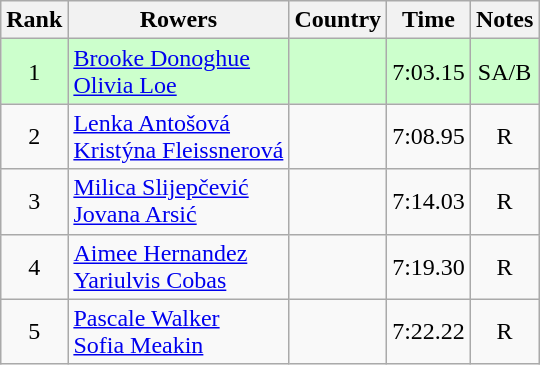<table class="wikitable" style="text-align:center">
<tr>
<th>Rank</th>
<th>Rowers</th>
<th>Country</th>
<th>Time</th>
<th>Notes</th>
</tr>
<tr bgcolor=ccffcc>
<td>1</td>
<td align="left"><a href='#'>Brooke Donoghue</a><br><a href='#'>Olivia Loe</a></td>
<td align="left"></td>
<td>7:03.15</td>
<td>SA/B</td>
</tr>
<tr>
<td>2</td>
<td align="left"><a href='#'>Lenka Antošová</a><br><a href='#'>Kristýna Fleissnerová</a></td>
<td align="left"></td>
<td>7:08.95</td>
<td>R</td>
</tr>
<tr>
<td>3</td>
<td align="left"><a href='#'>Milica Slijepčević</a><br><a href='#'>Jovana Arsić</a></td>
<td align="left"></td>
<td>7:14.03</td>
<td>R</td>
</tr>
<tr>
<td>4</td>
<td align="left"><a href='#'>Aimee Hernandez</a><br><a href='#'>Yariulvis Cobas</a></td>
<td align="left"></td>
<td>7:19.30</td>
<td>R</td>
</tr>
<tr>
<td>5</td>
<td align="left"><a href='#'>Pascale Walker</a><br><a href='#'>Sofia Meakin</a></td>
<td align="left"></td>
<td>7:22.22</td>
<td>R</td>
</tr>
</table>
